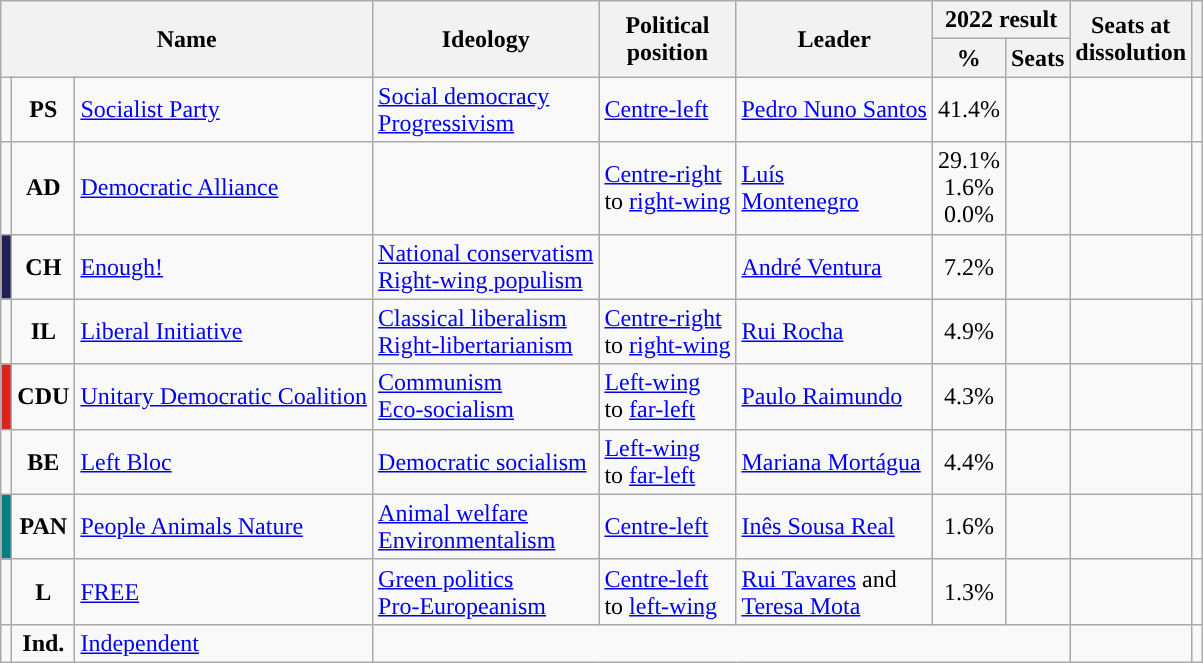<table class="wikitable">
<tr>
<th colspan="3" rowspan="2">Name</th>
<th rowspan="2">Ideology</th>
<th rowspan="2">Political<br>position</th>
<th rowspan="2">Leader</th>
<th colspan="2">2022 result</th>
<th rowspan="2">Seats at<br>dissolution</th>
<th rowspan="2"></th>
</tr>
<tr>
<th>%</th>
<th>Seats</th>
</tr>
<tr>
<td style="color:inherit;background:"></td>
<td style="text-align:center;"><strong>PS</strong></td>
<td><a href='#'>Socialist Party</a><br></td>
<td><a href='#'>Social democracy</a><br><a href='#'>Progressivism</a></td>
<td><a href='#'>Centre-left</a></td>
<td><a href='#'>Pedro Nuno Santos</a></td>
<td style="text-align:center;">41.4%</td>
<td></td>
<td></td>
<td></td>
</tr>
<tr>
<td style="color:inherit;background:"></td>
<td style="text-align:center;"><strong>AD</strong></td>
<td><a href='#'>Democratic Alliance</a><br></td>
<td></td>
<td><a href='#'>Centre-right</a><br>to <a href='#'>right-wing</a></td>
<td><a href='#'>Luís<br>Montenegro</a></td>
<td style="text-align:center;">29.1%<br>1.6%<br>0.0%</td>
<td></td>
<td></td>
<td><br><br></td>
</tr>
<tr>
<td style="background:#202056;"></td>
<td style="text-align:center;"><strong>CH</strong></td>
<td><a href='#'>Enough!</a><br></td>
<td><a href='#'>National conservatism</a><br><a href='#'>Right-wing populism</a></td>
<td></td>
<td><a href='#'>André Ventura</a></td>
<td style="text-align:center;">7.2%</td>
<td></td>
<td></td>
<td></td>
</tr>
<tr>
<td style="color:inherit;background:"></td>
<td style="text-align:center;"><strong>IL</strong></td>
<td><a href='#'>Liberal Initiative</a><br></td>
<td><a href='#'>Classical liberalism</a><br><a href='#'>Right-libertarianism</a></td>
<td><a href='#'>Centre-right</a><br> to <a href='#'>right-wing</a></td>
<td><a href='#'>Rui Rocha</a></td>
<td style="text-align:center;">4.9%</td>
<td></td>
<td></td>
<td></td>
</tr>
<tr>
<td style="background:#da251e;"></td>
<td style="text-align:center;"><strong>CDU</strong></td>
<td><a href='#'>Unitary Democratic Coalition</a><br></td>
<td><a href='#'>Communism</a><br><a href='#'>Eco-socialism</a></td>
<td><a href='#'>Left-wing</a><br>to <a href='#'>far-left</a></td>
<td><a href='#'>Paulo Raimundo</a></td>
<td style="text-align:center;">4.3%</td>
<td></td>
<td></td>
<td></td>
</tr>
<tr>
<td style="color:inherit;background:"></td>
<td style="text-align:center;"><strong>BE</strong></td>
<td><a href='#'>Left Bloc</a><br></td>
<td><a href='#'>Democratic socialism</a><br></td>
<td><a href='#'>Left-wing</a><br>to <a href='#'>far-left</a></td>
<td><a href='#'>Mariana Mortágua</a></td>
<td style="text-align:center;">4.4%</td>
<td></td>
<td></td>
<td></td>
</tr>
<tr>
<td style="background:#008080;"></td>
<td style="text-align:center;"><strong>PAN</strong></td>
<td><a href='#'>People Animals Nature</a><br></td>
<td><a href='#'>Animal welfare</a><br><a href='#'>Environmentalism</a></td>
<td><a href='#'>Centre-left</a></td>
<td><a href='#'>Inês Sousa Real</a></td>
<td style="text-align:center;">1.6%</td>
<td></td>
<td></td>
<td></td>
</tr>
<tr>
<td style="color:inherit;background:"></td>
<td style="text-align:center;"><strong>L</strong></td>
<td><a href='#'>FREE</a><br></td>
<td><a href='#'>Green politics</a><br><a href='#'>Pro-Europeanism</a></td>
<td><a href='#'>Centre-left</a><br> to <a href='#'>left-wing</a></td>
<td><a href='#'>Rui Tavares</a> and<br><a href='#'>Teresa Mota</a></td>
<td style="text-align:center;">1.3%</td>
<td></td>
<td></td>
<td></td>
</tr>
<tr>
<td style="color:inherit;background:"></td>
<td style="text-align:center;"><strong>Ind.</strong></td>
<td><a href='#'>Independent</a><br></td>
<td colspan="5"> </td>
<td></td>
<td></td>
</tr>
</table>
